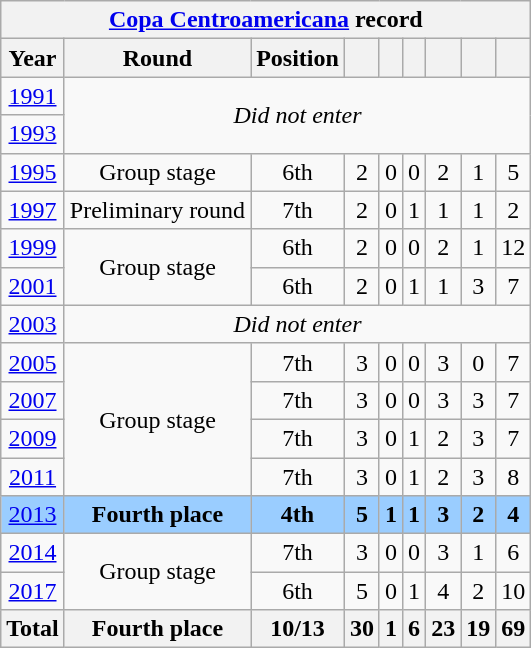<table class="wikitable" style="text-align: center;">
<tr>
<th colspan=9><a href='#'>Copa Centroamericana</a> record</th>
</tr>
<tr>
<th>Year</th>
<th>Round</th>
<th>Position</th>
<th></th>
<th></th>
<th></th>
<th></th>
<th></th>
<th></th>
</tr>
<tr>
<td> <a href='#'>1991</a></td>
<td colspan=8 rowspan=2><em>Did not enter</em></td>
</tr>
<tr>
<td> <a href='#'>1993</a></td>
</tr>
<tr>
<td> <a href='#'>1995</a></td>
<td>Group stage</td>
<td>6th</td>
<td>2</td>
<td>0</td>
<td>0</td>
<td>2</td>
<td>1</td>
<td>5</td>
</tr>
<tr>
<td> <a href='#'>1997</a></td>
<td>Preliminary round</td>
<td>7th</td>
<td>2</td>
<td>0</td>
<td>1</td>
<td>1</td>
<td>1</td>
<td>2</td>
</tr>
<tr>
<td> <a href='#'>1999</a></td>
<td rowspan=2>Group stage</td>
<td>6th</td>
<td>2</td>
<td>0</td>
<td>0</td>
<td>2</td>
<td>1</td>
<td>12</td>
</tr>
<tr>
<td> <a href='#'>2001</a></td>
<td>6th</td>
<td>2</td>
<td>0</td>
<td>1</td>
<td>1</td>
<td>3</td>
<td>7</td>
</tr>
<tr>
<td> <a href='#'>2003</a></td>
<td colspan=8><em>Did not enter</em></td>
</tr>
<tr>
<td> <a href='#'>2005</a></td>
<td rowspan=4>Group stage</td>
<td>7th</td>
<td>3</td>
<td>0</td>
<td>0</td>
<td>3</td>
<td>0</td>
<td>7</td>
</tr>
<tr>
<td> <a href='#'>2007</a></td>
<td>7th</td>
<td>3</td>
<td>0</td>
<td>0</td>
<td>3</td>
<td>3</td>
<td>7</td>
</tr>
<tr>
<td> <a href='#'>2009</a></td>
<td>7th</td>
<td>3</td>
<td>0</td>
<td>1</td>
<td>2</td>
<td>3</td>
<td>7</td>
</tr>
<tr>
<td> <a href='#'>2011</a></td>
<td>7th</td>
<td>3</td>
<td>0</td>
<td>1</td>
<td>2</td>
<td>3</td>
<td>8</td>
</tr>
<tr style="background:#9acdff;">
<td> <a href='#'>2013</a></td>
<td><strong>Fourth place</strong></td>
<td><strong>4th</strong></td>
<td><strong>5</strong></td>
<td><strong>1</strong></td>
<td><strong>1</strong></td>
<td><strong>3</strong></td>
<td><strong>2</strong></td>
<td><strong>4</strong></td>
</tr>
<tr>
<td> <a href='#'>2014</a></td>
<td rowspan=2>Group stage</td>
<td>7th</td>
<td>3</td>
<td>0</td>
<td>0</td>
<td>3</td>
<td>1</td>
<td>6</td>
</tr>
<tr>
<td> <a href='#'>2017</a></td>
<td>6th</td>
<td>5</td>
<td>0</td>
<td>1</td>
<td>4</td>
<td>2</td>
<td>10</td>
</tr>
<tr>
<th>Total</th>
<th>Fourth place</th>
<th>10/13</th>
<th>30</th>
<th>1</th>
<th>6</th>
<th>23</th>
<th>19</th>
<th>69</th>
</tr>
</table>
